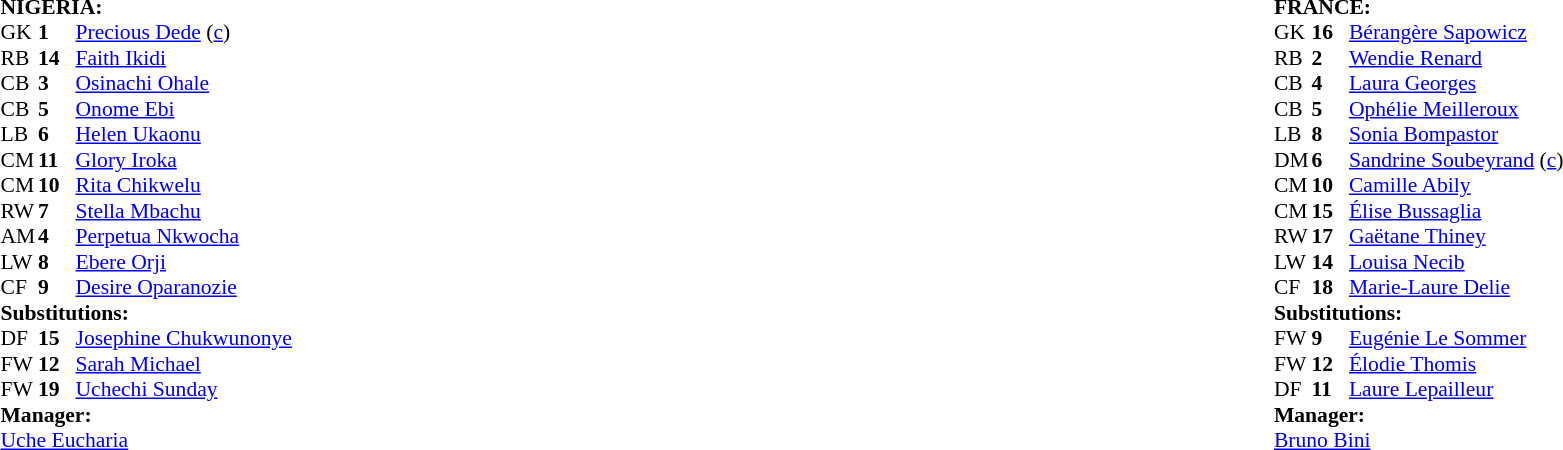<table width="100%">
<tr>
<td valign="top" width="50%"><br><table style="font-size: 90%" cellspacing="0" cellpadding="0">
<tr>
<td colspan=4><br><strong>NIGERIA:</strong></td>
</tr>
<tr>
<th width="25"></th>
<th width="25"></th>
</tr>
<tr>
<td>GK</td>
<td><strong>1</strong></td>
<td><a href='#'>Precious Dede</a> (<a href='#'>c</a>)</td>
</tr>
<tr>
<td>RB</td>
<td><strong>14</strong></td>
<td><a href='#'>Faith Ikidi</a></td>
<td></td>
<td></td>
</tr>
<tr>
<td>CB</td>
<td><strong>3</strong></td>
<td><a href='#'>Osinachi Ohale</a></td>
</tr>
<tr>
<td>CB</td>
<td><strong>5</strong></td>
<td><a href='#'>Onome Ebi</a></td>
</tr>
<tr>
<td>LB</td>
<td><strong>6</strong></td>
<td><a href='#'>Helen Ukaonu</a></td>
</tr>
<tr>
<td>CM</td>
<td><strong>11</strong></td>
<td><a href='#'>Glory Iroka</a></td>
</tr>
<tr>
<td>CM</td>
<td><strong>10</strong></td>
<td><a href='#'>Rita Chikwelu</a></td>
</tr>
<tr>
<td>RW</td>
<td><strong>7</strong></td>
<td><a href='#'>Stella Mbachu</a></td>
</tr>
<tr>
<td>AM</td>
<td><strong>4</strong></td>
<td><a href='#'>Perpetua Nkwocha</a></td>
</tr>
<tr>
<td>LW</td>
<td><strong>8</strong></td>
<td><a href='#'>Ebere Orji</a></td>
<td></td>
<td></td>
</tr>
<tr>
<td>CF</td>
<td><strong>9</strong></td>
<td><a href='#'>Desire Oparanozie</a></td>
<td></td>
<td></td>
</tr>
<tr>
<td colspan=3><strong>Substitutions:</strong></td>
</tr>
<tr>
<td>DF</td>
<td><strong>15</strong></td>
<td><a href='#'>Josephine Chukwunonye</a></td>
<td></td>
<td></td>
</tr>
<tr>
<td>FW</td>
<td><strong>12</strong></td>
<td><a href='#'>Sarah Michael</a></td>
<td></td>
<td></td>
</tr>
<tr>
<td>FW</td>
<td><strong>19</strong></td>
<td><a href='#'>Uchechi Sunday</a></td>
<td></td>
<td></td>
</tr>
<tr>
<td colspan=3><strong>Manager:</strong></td>
</tr>
<tr>
<td colspan=3><a href='#'>Uche Eucharia</a></td>
</tr>
</table>
</td>
<td valign="top"></td>
<td valign="top" width="50%"><br><table style="font-size: 90%" cellspacing="0" cellpadding="0" align="center">
<tr>
<td colspan=4><br><strong>FRANCE:</strong></td>
</tr>
<tr>
<th width=25></th>
<th width=25></th>
</tr>
<tr>
<td>GK</td>
<td><strong>16</strong></td>
<td><a href='#'>Bérangère Sapowicz</a></td>
</tr>
<tr>
<td>RB</td>
<td><strong>2</strong></td>
<td><a href='#'>Wendie Renard</a></td>
<td></td>
<td></td>
</tr>
<tr>
<td>CB</td>
<td><strong>4</strong></td>
<td><a href='#'>Laura Georges</a></td>
</tr>
<tr>
<td>CB</td>
<td><strong>5</strong></td>
<td><a href='#'>Ophélie Meilleroux</a></td>
</tr>
<tr>
<td>LB</td>
<td><strong>8</strong></td>
<td><a href='#'>Sonia Bompastor</a></td>
</tr>
<tr>
<td>DM</td>
<td><strong>6</strong></td>
<td><a href='#'>Sandrine Soubeyrand</a> (<a href='#'>c</a>)</td>
<td></td>
<td></td>
</tr>
<tr>
<td>CM</td>
<td><strong>10</strong></td>
<td><a href='#'>Camille Abily</a></td>
</tr>
<tr>
<td>CM</td>
<td><strong>15</strong></td>
<td><a href='#'>Élise Bussaglia</a></td>
</tr>
<tr>
<td>RW</td>
<td><strong>17</strong></td>
<td><a href='#'>Gaëtane Thiney</a></td>
<td></td>
<td></td>
</tr>
<tr>
<td>LW</td>
<td><strong>14</strong></td>
<td><a href='#'>Louisa Necib</a></td>
</tr>
<tr>
<td>CF</td>
<td><strong>18</strong></td>
<td><a href='#'>Marie-Laure Delie</a></td>
</tr>
<tr>
<td colspan=3><strong>Substitutions:</strong></td>
</tr>
<tr>
<td>FW</td>
<td><strong>9</strong></td>
<td><a href='#'>Eugénie Le Sommer</a></td>
<td></td>
<td></td>
</tr>
<tr>
<td>FW</td>
<td><strong>12</strong></td>
<td><a href='#'>Élodie Thomis</a></td>
<td></td>
<td></td>
</tr>
<tr>
<td>DF</td>
<td><strong>11</strong></td>
<td><a href='#'>Laure Lepailleur</a></td>
<td></td>
<td></td>
</tr>
<tr>
<td colspan=3><strong>Manager:</strong></td>
</tr>
<tr>
<td colspan=3><a href='#'>Bruno Bini</a></td>
</tr>
</table>
</td>
</tr>
</table>
